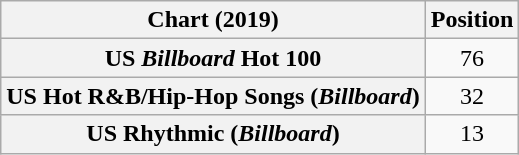<table class="wikitable sortable plainrowheaders" style="text-align:center">
<tr>
<th scope="col">Chart (2019)</th>
<th scope="col">Position</th>
</tr>
<tr>
<th scope="row">US <em>Billboard</em> Hot 100</th>
<td>76</td>
</tr>
<tr>
<th scope="row">US Hot R&B/Hip-Hop Songs (<em>Billboard</em>)</th>
<td>32</td>
</tr>
<tr>
<th scope="row">US Rhythmic (<em>Billboard</em>)</th>
<td>13</td>
</tr>
</table>
